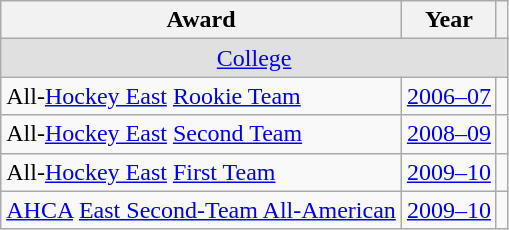<table class="wikitable">
<tr>
<th>Award</th>
<th>Year</th>
<th></th>
</tr>
<tr ALIGN="center" bgcolor="#e0e0e0">
<td colspan="3"><a href='#'>College</a></td>
</tr>
<tr>
<td>All-<a href='#'>Hockey East</a> <a href='#'>Rookie Team</a></td>
<td><a href='#'>2006–07</a></td>
<td></td>
</tr>
<tr>
<td>All-<a href='#'>Hockey East</a> <a href='#'>Second Team</a></td>
<td><a href='#'>2008–09</a></td>
<td></td>
</tr>
<tr>
<td>All-<a href='#'>Hockey East</a> <a href='#'>First Team</a></td>
<td><a href='#'>2009–10</a></td>
<td></td>
</tr>
<tr>
<td><a href='#'>AHCA</a> <a href='#'>East Second-Team All-American</a></td>
<td><a href='#'>2009–10</a></td>
<td></td>
</tr>
</table>
